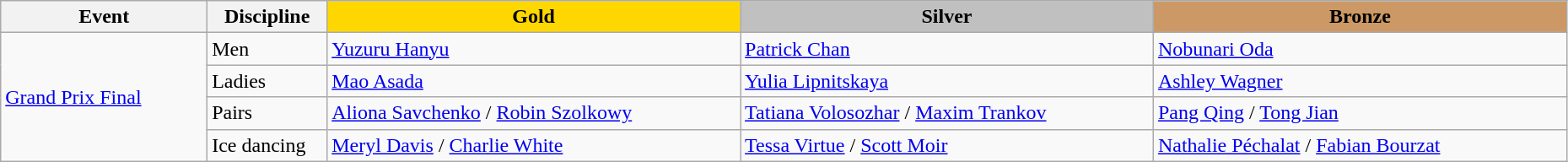<table class="wikitable" style="width:98%;">
<tr>
<th style="width:10%;">Event</th>
<th style="width:5%;">Discipline</th>
<td style="text-align:center; width:20%; background:gold;"><strong>Gold</strong></td>
<td style="text-align:center; width:20%; background:silver;"><strong>Silver</strong></td>
<td style="text-align:center; width:20%; background:#c96;"><strong>Bronze</strong></td>
</tr>
<tr>
<td rowspan=4><a href='#'>Grand Prix Final</a></td>
<td>Men</td>
<td> <a href='#'>Yuzuru Hanyu</a></td>
<td> <a href='#'>Patrick Chan</a></td>
<td> <a href='#'>Nobunari Oda</a></td>
</tr>
<tr>
<td>Ladies</td>
<td> <a href='#'>Mao Asada</a></td>
<td> <a href='#'>Yulia Lipnitskaya</a></td>
<td> <a href='#'>Ashley Wagner</a></td>
</tr>
<tr>
<td>Pairs</td>
<td> <a href='#'>Aliona Savchenko</a> / <a href='#'>Robin Szolkowy</a></td>
<td> <a href='#'>Tatiana Volosozhar</a> / <a href='#'>Maxim Trankov</a></td>
<td> <a href='#'>Pang Qing</a> / <a href='#'>Tong Jian</a></td>
</tr>
<tr>
<td>Ice dancing</td>
<td> <a href='#'>Meryl Davis</a> / <a href='#'>Charlie White</a></td>
<td> <a href='#'>Tessa Virtue</a> / <a href='#'>Scott Moir</a></td>
<td> <a href='#'>Nathalie Péchalat</a> / <a href='#'>Fabian Bourzat</a></td>
</tr>
</table>
